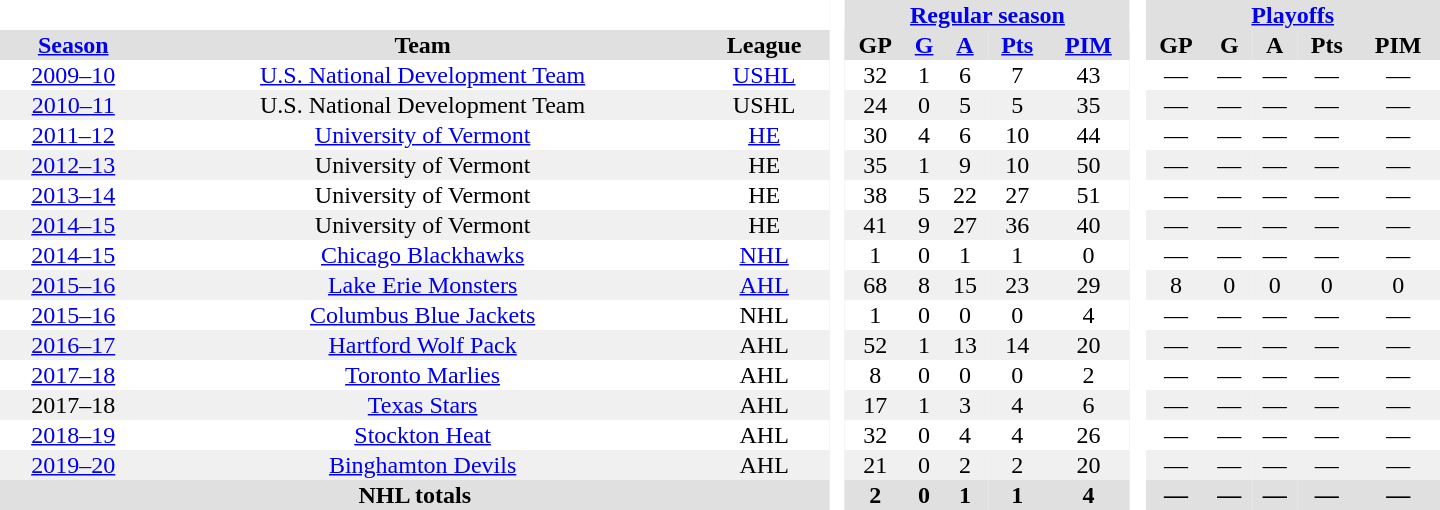<table border="0" cellpadding="1" cellspacing="0" style="text-align:center; width:60em;">
<tr style="background:#e0e0e0;">
<th colspan="3"  bgcolor="#ffffff"> </th>
<th rowspan="101" bgcolor="#ffffff"> </th>
<th colspan="5"><a href='#'>Regular season</a></th>
<th rowspan="101" bgcolor="#ffffff"> </th>
<th colspan="5"><a href='#'>Playoffs</a></th>
</tr>
<tr style="background:#e0e0e0;">
<th><a href='#'>Season</a></th>
<th>Team</th>
<th>League</th>
<th>GP</th>
<th><a href='#'>G</a></th>
<th><a href='#'>A</a></th>
<th><a href='#'>Pts</a></th>
<th><a href='#'>PIM</a></th>
<th>GP</th>
<th>G</th>
<th>A</th>
<th>Pts</th>
<th>PIM</th>
</tr>
<tr>
<td><a href='#'>2009–10</a></td>
<td><a href='#'>U.S. National Development Team</a></td>
<td><a href='#'>USHL</a></td>
<td>32</td>
<td>1</td>
<td>6</td>
<td>7</td>
<td>43</td>
<td>—</td>
<td>—</td>
<td>—</td>
<td>—</td>
<td>—</td>
</tr>
<tr bgcolor="#f0f0f0">
<td><a href='#'>2010–11</a></td>
<td>U.S. National Development Team</td>
<td>USHL</td>
<td>24</td>
<td>0</td>
<td>5</td>
<td>5</td>
<td>35</td>
<td>—</td>
<td>—</td>
<td>—</td>
<td>—</td>
<td>—</td>
</tr>
<tr>
<td><a href='#'>2011–12</a></td>
<td><a href='#'>University of Vermont</a></td>
<td><a href='#'>HE</a></td>
<td>30</td>
<td>4</td>
<td>6</td>
<td>10</td>
<td>44</td>
<td>—</td>
<td>—</td>
<td>—</td>
<td>—</td>
<td>—</td>
</tr>
<tr bgcolor="#f0f0f0">
<td><a href='#'>2012–13</a></td>
<td>University of Vermont</td>
<td>HE</td>
<td>35</td>
<td>1</td>
<td>9</td>
<td>10</td>
<td>50</td>
<td>—</td>
<td>—</td>
<td>—</td>
<td>—</td>
<td>—</td>
</tr>
<tr>
<td><a href='#'>2013–14</a></td>
<td>University of Vermont</td>
<td>HE</td>
<td>38</td>
<td>5</td>
<td>22</td>
<td>27</td>
<td>51</td>
<td>—</td>
<td>—</td>
<td>—</td>
<td>—</td>
<td>—</td>
</tr>
<tr bgcolor="#f0f0f0">
<td><a href='#'>2014–15</a></td>
<td>University of Vermont</td>
<td>HE</td>
<td>41</td>
<td>9</td>
<td>27</td>
<td>36</td>
<td>40</td>
<td>—</td>
<td>—</td>
<td>—</td>
<td>—</td>
<td>—</td>
</tr>
<tr>
<td><a href='#'>2014–15</a></td>
<td><a href='#'>Chicago Blackhawks</a></td>
<td><a href='#'>NHL</a></td>
<td>1</td>
<td>0</td>
<td>1</td>
<td>1</td>
<td>0</td>
<td>—</td>
<td>—</td>
<td>—</td>
<td>—</td>
<td>—</td>
</tr>
<tr bgcolor="#f0f0f0">
<td><a href='#'>2015–16</a></td>
<td><a href='#'>Lake Erie Monsters</a></td>
<td><a href='#'>AHL</a></td>
<td>68</td>
<td>8</td>
<td>15</td>
<td>23</td>
<td>29</td>
<td>8</td>
<td>0</td>
<td>0</td>
<td>0</td>
<td>0</td>
</tr>
<tr>
<td><a href='#'>2015–16</a></td>
<td><a href='#'>Columbus Blue Jackets</a></td>
<td>NHL</td>
<td>1</td>
<td>0</td>
<td>0</td>
<td>0</td>
<td>4</td>
<td>—</td>
<td>—</td>
<td>—</td>
<td>—</td>
<td>—</td>
</tr>
<tr bgcolor="#f0f0f0">
<td><a href='#'>2016–17</a></td>
<td><a href='#'>Hartford Wolf Pack</a></td>
<td>AHL</td>
<td>52</td>
<td>1</td>
<td>13</td>
<td>14</td>
<td>20</td>
<td>—</td>
<td>—</td>
<td>—</td>
<td>—</td>
<td>—</td>
</tr>
<tr>
<td><a href='#'>2017–18</a></td>
<td><a href='#'>Toronto Marlies</a></td>
<td>AHL</td>
<td>8</td>
<td>0</td>
<td>0</td>
<td>0</td>
<td>2</td>
<td>—</td>
<td>—</td>
<td>—</td>
<td>—</td>
<td>—</td>
</tr>
<tr bgcolor="#f0f0f0">
<td>2017–18</td>
<td><a href='#'>Texas Stars</a></td>
<td>AHL</td>
<td>17</td>
<td>1</td>
<td>3</td>
<td>4</td>
<td>6</td>
<td>—</td>
<td>—</td>
<td>—</td>
<td>—</td>
<td>—</td>
</tr>
<tr>
<td><a href='#'>2018–19</a></td>
<td><a href='#'>Stockton Heat</a></td>
<td>AHL</td>
<td>32</td>
<td>0</td>
<td>4</td>
<td>4</td>
<td>26</td>
<td>—</td>
<td>—</td>
<td>—</td>
<td>—</td>
<td>—</td>
</tr>
<tr bgcolor="#f0f0f0">
<td><a href='#'>2019–20</a></td>
<td><a href='#'>Binghamton Devils</a></td>
<td>AHL</td>
<td>21</td>
<td>0</td>
<td>2</td>
<td>2</td>
<td>20</td>
<td>—</td>
<td>—</td>
<td>—</td>
<td>—</td>
<td>—</td>
</tr>
<tr align="center" bgcolor="#e0e0e0">
<th colspan="3">NHL totals</th>
<th>2</th>
<th>0</th>
<th>1</th>
<th>1</th>
<th>4</th>
<th>—</th>
<th>—</th>
<th>—</th>
<th>—</th>
<th>—</th>
</tr>
</table>
